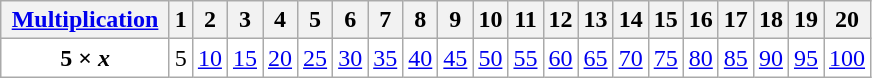<table class="wikitable" style="text-align: center; background: white">
<tr>
<th style="width:105px;"><a href='#'>Multiplication</a></th>
<th>1</th>
<th>2</th>
<th>3</th>
<th>4</th>
<th>5</th>
<th>6</th>
<th>7</th>
<th>8</th>
<th>9</th>
<th>10</th>
<th>11</th>
<th>12</th>
<th>13</th>
<th>14</th>
<th>15</th>
<th>16</th>
<th>17</th>
<th>18</th>
<th>19</th>
<th>20</th>
</tr>
<tr>
<td><strong>5 × <em>x<strong><em></td>
<td></strong>5<strong></td>
<td><a href='#'>10</a></td>
<td><a href='#'>15</a></td>
<td><a href='#'>20</a></td>
<td><a href='#'>25</a></td>
<td><a href='#'>30</a></td>
<td><a href='#'>35</a></td>
<td><a href='#'>40</a></td>
<td><a href='#'>45</a></td>
<td><a href='#'>50</a></td>
<td><a href='#'>55</a></td>
<td><a href='#'>60</a></td>
<td><a href='#'>65</a></td>
<td><a href='#'>70</a></td>
<td><a href='#'>75</a></td>
<td><a href='#'>80</a></td>
<td><a href='#'>85</a></td>
<td><a href='#'>90</a></td>
<td><a href='#'>95</a></td>
<td><a href='#'>100</a></td>
</tr>
</table>
